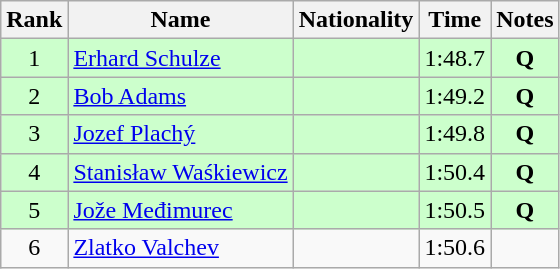<table class="wikitable sortable" style="text-align:center">
<tr>
<th>Rank</th>
<th>Name</th>
<th>Nationality</th>
<th>Time</th>
<th>Notes</th>
</tr>
<tr bgcolor=ccffcc>
<td>1</td>
<td align=left><a href='#'>Erhard Schulze</a></td>
<td align=left></td>
<td>1:48.7</td>
<td><strong>Q</strong></td>
</tr>
<tr bgcolor=ccffcc>
<td>2</td>
<td align=left><a href='#'>Bob Adams</a></td>
<td align=left></td>
<td>1:49.2</td>
<td><strong>Q</strong></td>
</tr>
<tr bgcolor=ccffcc>
<td>3</td>
<td align=left><a href='#'>Jozef Plachý</a></td>
<td align=left></td>
<td>1:49.8</td>
<td><strong>Q</strong></td>
</tr>
<tr bgcolor=ccffcc>
<td>4</td>
<td align=left><a href='#'>Stanisław Waśkiewicz</a></td>
<td align=left></td>
<td>1:50.4</td>
<td><strong>Q</strong></td>
</tr>
<tr bgcolor=ccffcc>
<td>5</td>
<td align=left><a href='#'>Jože Međimurec</a></td>
<td align=left></td>
<td>1:50.5</td>
<td><strong>Q</strong></td>
</tr>
<tr>
<td>6</td>
<td align=left><a href='#'>Zlatko Valchev</a></td>
<td align=left></td>
<td>1:50.6</td>
<td></td>
</tr>
</table>
